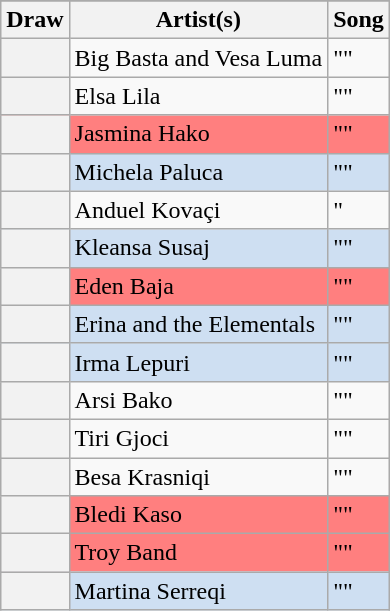<table class="sortable wikitable plainrowheaders" style="margin: 1em auto 1em auto;">
<tr>
</tr>
<tr>
<th>Draw</th>
<th>Artist(s)</th>
<th>Song</th>
</tr>
<tr>
<th scope="row"></th>
<td>Big Basta and Vesa Luma</td>
<td>""</td>
</tr>
<tr>
<th scope="row"></th>
<td>Elsa Lila</td>
<td>""</td>
</tr>
<tr style="background:#FF7F7F;">
<th scope="row"></th>
<td>Jasmina Hako</td>
<td>""</td>
</tr>
<tr style="background:#CEDFF2;">
<th scope="row"></th>
<td>Michela Paluca</td>
<td>""</td>
</tr>
<tr>
<th scope="row"></th>
<td>Anduel Kovaçi</td>
<td>"</td>
</tr>
<tr style="background:#CEDFF2;">
<th scope="row"></th>
<td>Kleansa Susaj</td>
<td>""</td>
</tr>
<tr style="background:#FF7F7F;">
<th scope="row"></th>
<td>Eden Baja</td>
<td>""</td>
</tr>
<tr style="background:#CEDFF2;">
<th scope="row"></th>
<td>Erina and the Elementals</td>
<td>""</td>
</tr>
<tr style="background:#CEDFF2;">
<th scope="row"></th>
<td>Irma Lepuri</td>
<td>""</td>
</tr>
<tr>
<th scope="row"></th>
<td>Arsi Bako</td>
<td>""</td>
</tr>
<tr>
<th scope="row"></th>
<td>Tiri Gjoci</td>
<td>""</td>
</tr>
<tr>
<th scope="row"></th>
<td>Besa Krasniqi</td>
<td>""</td>
</tr>
<tr style="background:#FF7F7F;">
<th scope="row"></th>
<td>Bledi Kaso</td>
<td>""</td>
</tr>
<tr style="background:#FF7F7F;">
<th scope="row"></th>
<td>Troy Band</td>
<td>""</td>
</tr>
<tr style="background:#CEDFF2;">
<th scope="row"></th>
<td>Martina Serreqi</td>
<td>""</td>
</tr>
</table>
